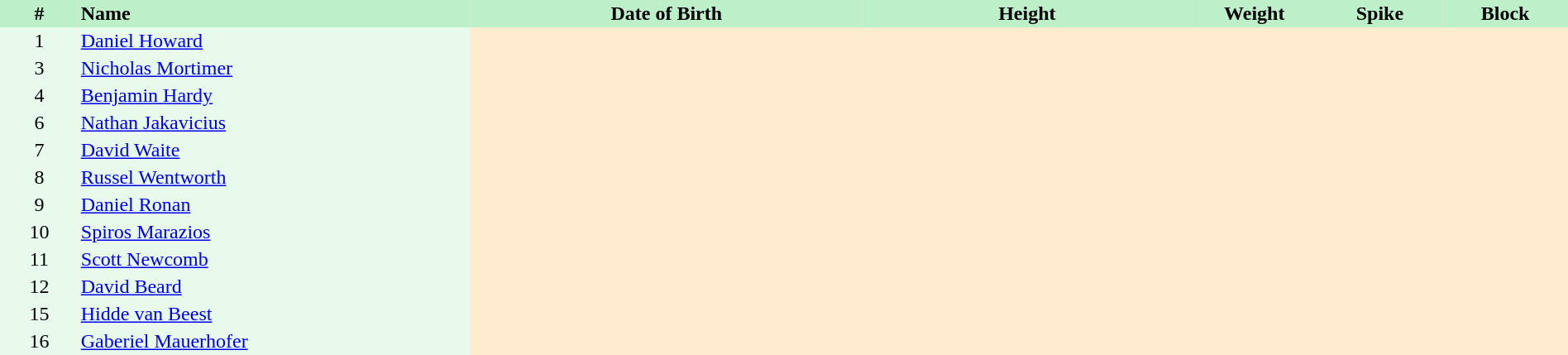<table border=0 cellpadding=2 cellspacing=0  |- bgcolor=#FFECCE style=text-align:center; font-size:90%; width=100%>
<tr bgcolor=#BBF0C9>
<th width=5%>#</th>
<th width=25% align=left>Name</th>
<th width=25%>Date of Birth</th>
<th width=21%>Height</th>
<th width=8%>Weight</th>
<th width=8%>Spike</th>
<th width=8%>Block</th>
</tr>
<tr bgcolor=#E7FAEC>
<td>1</td>
<td align="left"><a href='#'>Daniel Howard</a></td>
</tr>
<tr bgcolor=#E7FAEC>
<td>3</td>
<td align="left"><a href='#'>Nicholas Mortimer</a></td>
</tr>
<tr bgcolor=#E7FAEC>
<td>4</td>
<td align="left"><a href='#'>Benjamin Hardy</a></td>
</tr>
<tr bgcolor=#E7FAEC>
<td>6</td>
<td align="left"><a href='#'>Nathan Jakavicius</a></td>
</tr>
<tr bgcolor=#E7FAEC>
<td>7</td>
<td align="left"><a href='#'>David Waite</a></td>
</tr>
<tr bgcolor=#E7FAEC>
<td>8</td>
<td align="left"><a href='#'>Russel Wentworth</a></td>
</tr>
<tr bgcolor=#E7FAEC>
<td>9</td>
<td align="left"><a href='#'>Daniel Ronan</a></td>
</tr>
<tr bgcolor=#E7FAEC>
<td>10</td>
<td align="left"><a href='#'>Spiros Marazios</a></td>
</tr>
<tr bgcolor=#E7FAEC>
<td>11</td>
<td align="left"><a href='#'>Scott Newcomb</a></td>
</tr>
<tr bgcolor=#E7FAEC>
<td>12</td>
<td align="left"><a href='#'>David Beard</a></td>
</tr>
<tr bgcolor=#E7FAEC>
<td>15</td>
<td align="left"><a href='#'>Hidde van Beest</a></td>
</tr>
<tr bgcolor=#E7FAEC>
<td>16</td>
<td align="left"><a href='#'>Gaberiel Mauerhofer</a></td>
</tr>
</table>
